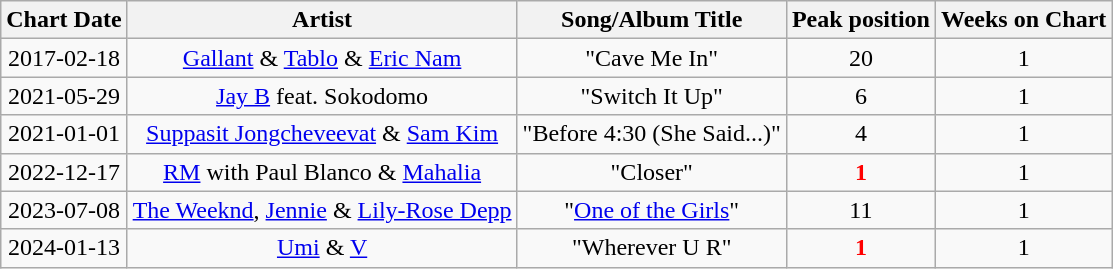<table class="wikitable sortable" style="text-align:center">
<tr>
<th>Chart Date</th>
<th>Artist</th>
<th>Song/Album Title</th>
<th>Peak position</th>
<th>Weeks on Chart</th>
</tr>
<tr>
<td>2017-02-18</td>
<td><a href='#'>Gallant</a> & <a href='#'>Tablo</a> & <a href='#'>Eric Nam</a></td>
<td>"Cave Me In"</td>
<td>20</td>
<td>1</td>
</tr>
<tr>
<td>2021-05-29</td>
<td><a href='#'>Jay B</a> feat. Sokodomo</td>
<td>"Switch It Up"</td>
<td>6</td>
<td>1</td>
</tr>
<tr>
<td>2021-01-01</td>
<td><a href='#'>Suppasit Jongcheveevat</a> & <a href='#'>Sam Kim</a></td>
<td>"Before 4:30 (She Said...)"</td>
<td>4</td>
<td>1</td>
</tr>
<tr>
<td>2022-12-17</td>
<td><a href='#'>RM</a> with Paul Blanco & <a href='#'>Mahalia</a></td>
<td>"Closer"</td>
<td style="color:red;"><strong>1</strong></td>
<td>1</td>
</tr>
<tr>
<td>2023-07-08</td>
<td><a href='#'>The Weeknd</a>, <a href='#'>Jennie</a> & <a href='#'>Lily-Rose Depp</a></td>
<td>"<a href='#'>One of the Girls</a>"</td>
<td>11</td>
<td>1</td>
</tr>
<tr>
<td>2024-01-13</td>
<td><a href='#'>Umi</a> & <a href='#'>V</a></td>
<td>"Wherever U R"</td>
<td style="color:red;"><strong>1</strong></td>
<td>1</td>
</tr>
</table>
